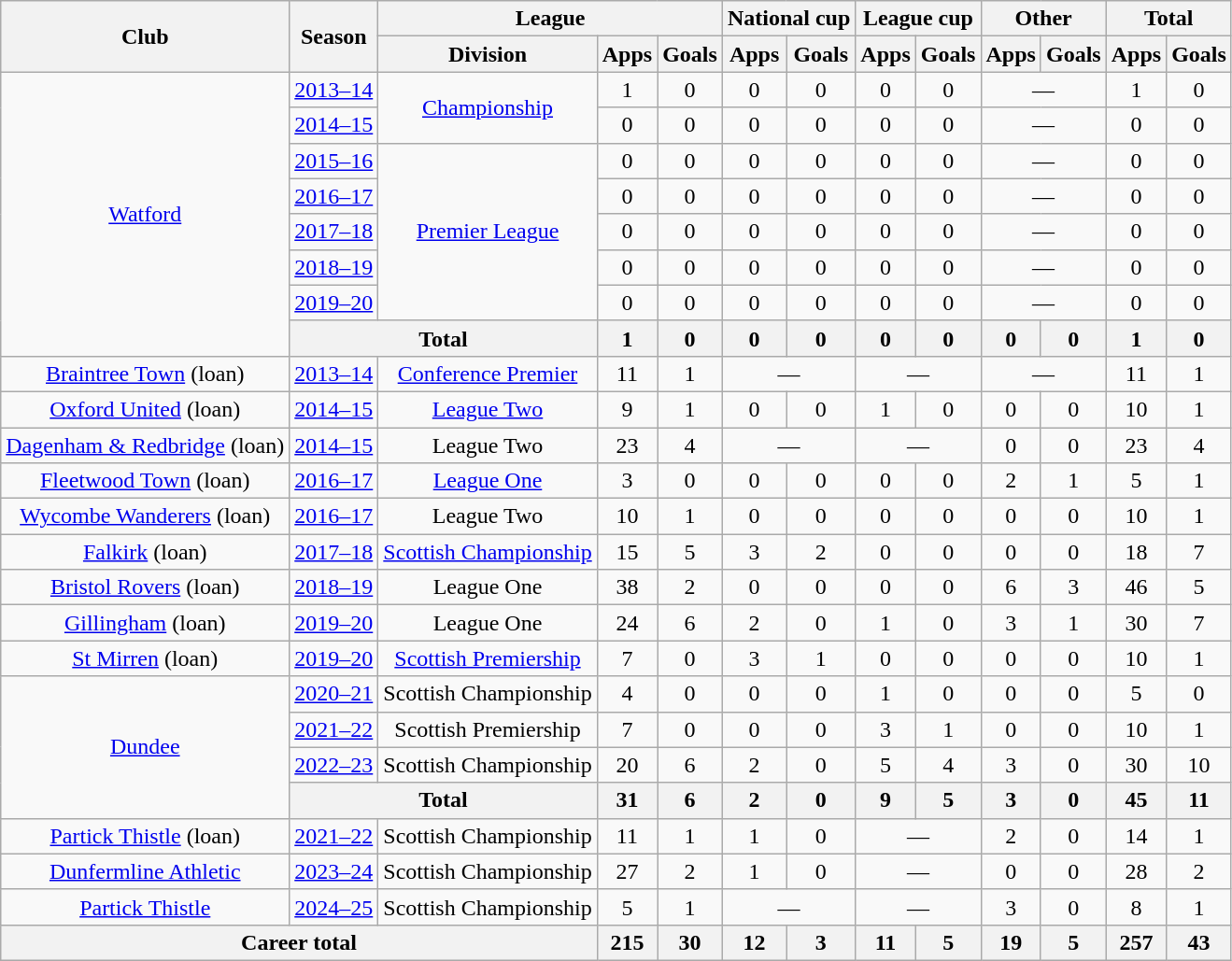<table class="wikitable" style="text-align: center">
<tr>
<th rowspan="2">Club</th>
<th rowspan="2">Season</th>
<th colspan="3">League</th>
<th colspan="2">National cup</th>
<th colspan="2">League cup</th>
<th colspan="2">Other</th>
<th colspan="2">Total</th>
</tr>
<tr>
<th>Division</th>
<th>Apps</th>
<th>Goals</th>
<th>Apps</th>
<th>Goals</th>
<th>Apps</th>
<th>Goals</th>
<th>Apps</th>
<th>Goals</th>
<th>Apps</th>
<th>Goals</th>
</tr>
<tr>
<td rowspan="8"><a href='#'>Watford</a></td>
<td><a href='#'>2013–14</a></td>
<td rowspan="2"><a href='#'>Championship</a></td>
<td>1</td>
<td>0</td>
<td>0</td>
<td>0</td>
<td>0</td>
<td>0</td>
<td colspan="2">—</td>
<td>1</td>
<td>0</td>
</tr>
<tr>
<td><a href='#'>2014–15</a></td>
<td>0</td>
<td>0</td>
<td>0</td>
<td>0</td>
<td>0</td>
<td>0</td>
<td colspan="2">—</td>
<td>0</td>
<td>0</td>
</tr>
<tr>
<td><a href='#'>2015–16</a></td>
<td rowspan="5"><a href='#'>Premier League</a></td>
<td>0</td>
<td>0</td>
<td>0</td>
<td>0</td>
<td>0</td>
<td>0</td>
<td colspan="2">—</td>
<td>0</td>
<td>0</td>
</tr>
<tr>
<td><a href='#'>2016–17</a></td>
<td>0</td>
<td>0</td>
<td>0</td>
<td>0</td>
<td>0</td>
<td>0</td>
<td colspan="2">—</td>
<td>0</td>
<td>0</td>
</tr>
<tr>
<td><a href='#'>2017–18</a></td>
<td>0</td>
<td>0</td>
<td>0</td>
<td>0</td>
<td>0</td>
<td>0</td>
<td colspan="2">—</td>
<td>0</td>
<td>0</td>
</tr>
<tr>
<td><a href='#'>2018–19</a></td>
<td>0</td>
<td>0</td>
<td>0</td>
<td>0</td>
<td>0</td>
<td>0</td>
<td colspan="2">—</td>
<td>0</td>
<td>0</td>
</tr>
<tr>
<td><a href='#'>2019–20</a></td>
<td>0</td>
<td>0</td>
<td>0</td>
<td>0</td>
<td>0</td>
<td>0</td>
<td colspan="2">—</td>
<td>0</td>
<td>0</td>
</tr>
<tr>
<th colspan="2">Total</th>
<th>1</th>
<th>0</th>
<th>0</th>
<th>0</th>
<th>0</th>
<th>0</th>
<th>0</th>
<th>0</th>
<th>1</th>
<th>0</th>
</tr>
<tr>
<td><a href='#'>Braintree Town</a> (loan)</td>
<td><a href='#'>2013–14</a></td>
<td><a href='#'>Conference Premier</a></td>
<td>11</td>
<td>1</td>
<td colspan="2">—</td>
<td colspan="2">—</td>
<td colspan="2">—</td>
<td>11</td>
<td>1</td>
</tr>
<tr>
<td><a href='#'>Oxford United</a> (loan)</td>
<td><a href='#'>2014–15</a></td>
<td><a href='#'>League Two</a></td>
<td>9</td>
<td>1</td>
<td>0</td>
<td>0</td>
<td>1</td>
<td>0</td>
<td>0</td>
<td>0</td>
<td>10</td>
<td>1</td>
</tr>
<tr>
<td><a href='#'>Dagenham & Redbridge</a> (loan)</td>
<td><a href='#'>2014–15</a></td>
<td>League Two</td>
<td>23</td>
<td>4</td>
<td colspan="2">—</td>
<td colspan="2">—</td>
<td>0</td>
<td>0</td>
<td>23</td>
<td>4</td>
</tr>
<tr>
<td><a href='#'>Fleetwood Town</a> (loan)</td>
<td><a href='#'>2016–17</a></td>
<td><a href='#'>League One</a></td>
<td>3</td>
<td>0</td>
<td>0</td>
<td>0</td>
<td>0</td>
<td>0</td>
<td>2</td>
<td>1</td>
<td>5</td>
<td>1</td>
</tr>
<tr>
<td><a href='#'>Wycombe Wanderers</a> (loan)</td>
<td><a href='#'>2016–17</a></td>
<td>League Two</td>
<td>10</td>
<td>1</td>
<td>0</td>
<td>0</td>
<td>0</td>
<td>0</td>
<td>0</td>
<td>0</td>
<td>10</td>
<td>1</td>
</tr>
<tr>
<td><a href='#'>Falkirk</a> (loan)</td>
<td><a href='#'>2017–18</a></td>
<td><a href='#'>Scottish Championship</a></td>
<td>15</td>
<td>5</td>
<td>3</td>
<td>2</td>
<td>0</td>
<td>0</td>
<td>0</td>
<td>0</td>
<td>18</td>
<td>7</td>
</tr>
<tr>
<td><a href='#'>Bristol Rovers</a> (loan)</td>
<td><a href='#'>2018–19</a></td>
<td>League One</td>
<td>38</td>
<td>2</td>
<td>0</td>
<td>0</td>
<td>0</td>
<td>0</td>
<td>6</td>
<td>3</td>
<td>46</td>
<td>5</td>
</tr>
<tr>
<td><a href='#'>Gillingham</a> (loan)</td>
<td><a href='#'>2019–20</a></td>
<td>League One</td>
<td>24</td>
<td>6</td>
<td>2</td>
<td>0</td>
<td>1</td>
<td>0</td>
<td>3</td>
<td>1</td>
<td>30</td>
<td>7</td>
</tr>
<tr>
<td><a href='#'>St Mirren</a> (loan)</td>
<td><a href='#'>2019–20</a></td>
<td><a href='#'>Scottish Premiership</a></td>
<td>7</td>
<td>0</td>
<td>3</td>
<td>1</td>
<td>0</td>
<td>0</td>
<td>0</td>
<td>0</td>
<td>10</td>
<td>1</td>
</tr>
<tr>
<td rowspan="4"><a href='#'>Dundee</a></td>
<td><a href='#'>2020–21</a></td>
<td>Scottish Championship</td>
<td>4</td>
<td>0</td>
<td>0</td>
<td>0</td>
<td>1</td>
<td>0</td>
<td>0</td>
<td>0</td>
<td>5</td>
<td>0</td>
</tr>
<tr>
<td><a href='#'>2021–22</a></td>
<td>Scottish Premiership</td>
<td>7</td>
<td>0</td>
<td>0</td>
<td>0</td>
<td>3</td>
<td>1</td>
<td>0</td>
<td>0</td>
<td>10</td>
<td>1</td>
</tr>
<tr>
<td><a href='#'>2022–23</a></td>
<td>Scottish Championship</td>
<td>20</td>
<td>6</td>
<td>2</td>
<td>0</td>
<td>5</td>
<td>4</td>
<td>3</td>
<td>0</td>
<td>30</td>
<td>10</td>
</tr>
<tr>
<th colspan="2">Total</th>
<th>31</th>
<th>6</th>
<th>2</th>
<th>0</th>
<th>9</th>
<th>5</th>
<th>3</th>
<th>0</th>
<th>45</th>
<th>11</th>
</tr>
<tr>
<td><a href='#'>Partick Thistle</a> (loan)</td>
<td><a href='#'>2021–22</a></td>
<td>Scottish Championship</td>
<td>11</td>
<td>1</td>
<td>1</td>
<td>0</td>
<td colspan="2">—</td>
<td>2</td>
<td>0</td>
<td>14</td>
<td>1</td>
</tr>
<tr>
<td><a href='#'>Dunfermline Athletic</a></td>
<td><a href='#'>2023–24</a></td>
<td>Scottish Championship</td>
<td>27</td>
<td>2</td>
<td>1</td>
<td>0</td>
<td colspan="2">—</td>
<td>0</td>
<td>0</td>
<td>28</td>
<td>2</td>
</tr>
<tr>
<td><a href='#'>Partick Thistle</a></td>
<td><a href='#'>2024–25</a></td>
<td>Scottish Championship</td>
<td>5</td>
<td>1</td>
<td colspan="2">—</td>
<td colspan="2">—</td>
<td>3</td>
<td>0</td>
<td>8</td>
<td>1</td>
</tr>
<tr>
<th colspan="3">Career total</th>
<th>215</th>
<th>30</th>
<th>12</th>
<th>3</th>
<th>11</th>
<th>5</th>
<th>19</th>
<th>5</th>
<th>257</th>
<th>43</th>
</tr>
</table>
